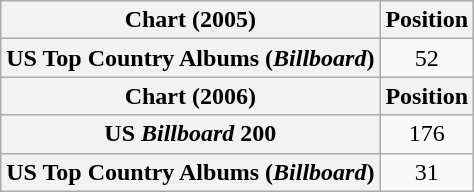<table class="wikitable plainrowheaders" style="text-align:center">
<tr>
<th scope="col">Chart (2005)</th>
<th scope="col">Position</th>
</tr>
<tr>
<th scope="row">US Top Country Albums (<em>Billboard</em>)</th>
<td>52</td>
</tr>
<tr>
<th scope="col">Chart (2006)</th>
<th scope="col">Position</th>
</tr>
<tr>
<th scope="row">US <em>Billboard</em> 200</th>
<td>176</td>
</tr>
<tr>
<th scope="row">US Top Country Albums (<em>Billboard</em>)</th>
<td>31</td>
</tr>
</table>
